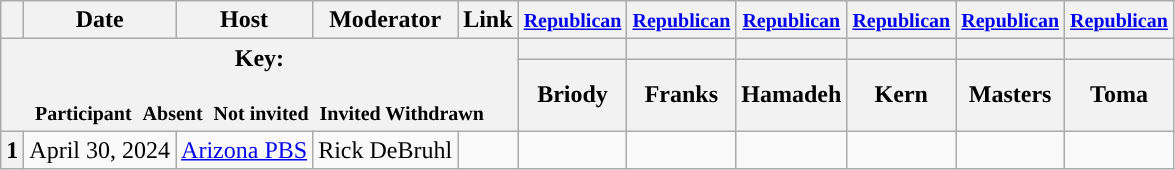<table class="wikitable" style="text-align:center;">
<tr>
<th scope="col"></th>
<th scope="col">Date</th>
<th scope="col">Host</th>
<th scope="col">Moderator</th>
<th scope="col">Link</th>
<th scope="col"><small><a href='#'>Republican</a></small></th>
<th scope="col"><small><a href='#'>Republican</a></small></th>
<th scope="col"><small><a href='#'>Republican</a></small></th>
<th scope="col"><small><a href='#'>Republican</a></small></th>
<th scope="col"><small><a href='#'>Republican</a></small></th>
<th scope="col"><small><a href='#'>Republican</a></small></th>
</tr>
<tr>
<th colspan="5" rowspan="2">Key:<br><br> <small>Participant </small>  <small>Absent </small>  <small>Not invited </small>  <small>Invited  Withdrawn</small></th>
<th scope="col" style="background:"></th>
<th scope="col" style="background:"></th>
<th scope="col" style="background:"></th>
<th scope="col" style="background:"></th>
<th scope="col" style="background:"></th>
<th scope="col" style="background:"></th>
</tr>
<tr>
<th scope="col">Briody</th>
<th scope="col">Franks</th>
<th scope="col">Hamadeh</th>
<th scope="col">Kern</th>
<th scope="col">Masters</th>
<th scope="col">Toma</th>
</tr>
<tr>
<th>1</th>
<td style="white-space:nowrap;">April 30, 2024</td>
<td style="white-space:nowrap;"><a href='#'>Arizona PBS</a></td>
<td style="white-space:nowrap;">Rick DeBruhl</td>
<td style="white-space:nowrap;"></td>
<td></td>
<td></td>
<td></td>
<td></td>
<td></td>
<td></td>
</tr>
</table>
